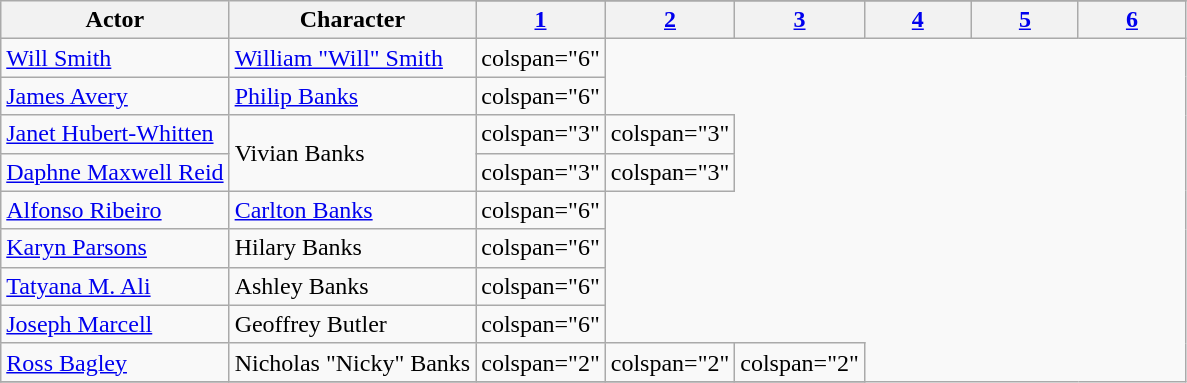<table class="wikitable plainrowheaders">
<tr>
<th rowspan="2" scope="col">Actor</th>
<th rowspan="2" scope="col">Character</th>
</tr>
<tr>
<th scope="col" style="width:4em;"><a href='#'>1</a></th>
<th scope="col" style="width:4em;"><a href='#'>2</a></th>
<th scope="col" style="width:4em;"><a href='#'>3</a></th>
<th scope="col" style="width:4em;"><a href='#'>4</a></th>
<th scope="col" style="width:4em;"><a href='#'>5</a></th>
<th scope="col" style="width:4em;"><a href='#'>6</a></th>
</tr>
<tr>
<td scope="row"><a href='#'>Will Smith</a></td>
<td><a href='#'>William "Will" Smith</a></td>
<td>colspan="6" </td>
</tr>
<tr>
<td scope="row"><a href='#'>James Avery</a></td>
<td><a href='#'>Philip Banks</a></td>
<td>colspan="6" </td>
</tr>
<tr>
<td scope="row"><a href='#'>Janet Hubert-Whitten</a></td>
<td rowspan="2">Vivian Banks</td>
<td>colspan="3" </td>
<td>colspan="3" </td>
</tr>
<tr>
<td scope="row"><a href='#'>Daphne Maxwell Reid</a></td>
<td>colspan="3" </td>
<td>colspan="3" </td>
</tr>
<tr>
<td scope="row"><a href='#'>Alfonso Ribeiro</a></td>
<td><a href='#'>Carlton Banks</a></td>
<td>colspan="6" </td>
</tr>
<tr>
<td scope="row"><a href='#'>Karyn Parsons</a></td>
<td>Hilary Banks</td>
<td>colspan="6" </td>
</tr>
<tr>
<td scope="row"><a href='#'>Tatyana M. Ali</a></td>
<td>Ashley Banks</td>
<td>colspan="6" </td>
</tr>
<tr>
<td scope="row"><a href='#'>Joseph Marcell</a></td>
<td>Geoffrey Butler</td>
<td>colspan="6" </td>
</tr>
<tr>
<td scope="row"><a href='#'>Ross Bagley</a></td>
<td>Nicholas "Nicky" Banks</td>
<td>colspan="2" </td>
<td>colspan="2" </td>
<td>colspan="2" </td>
</tr>
<tr>
</tr>
</table>
